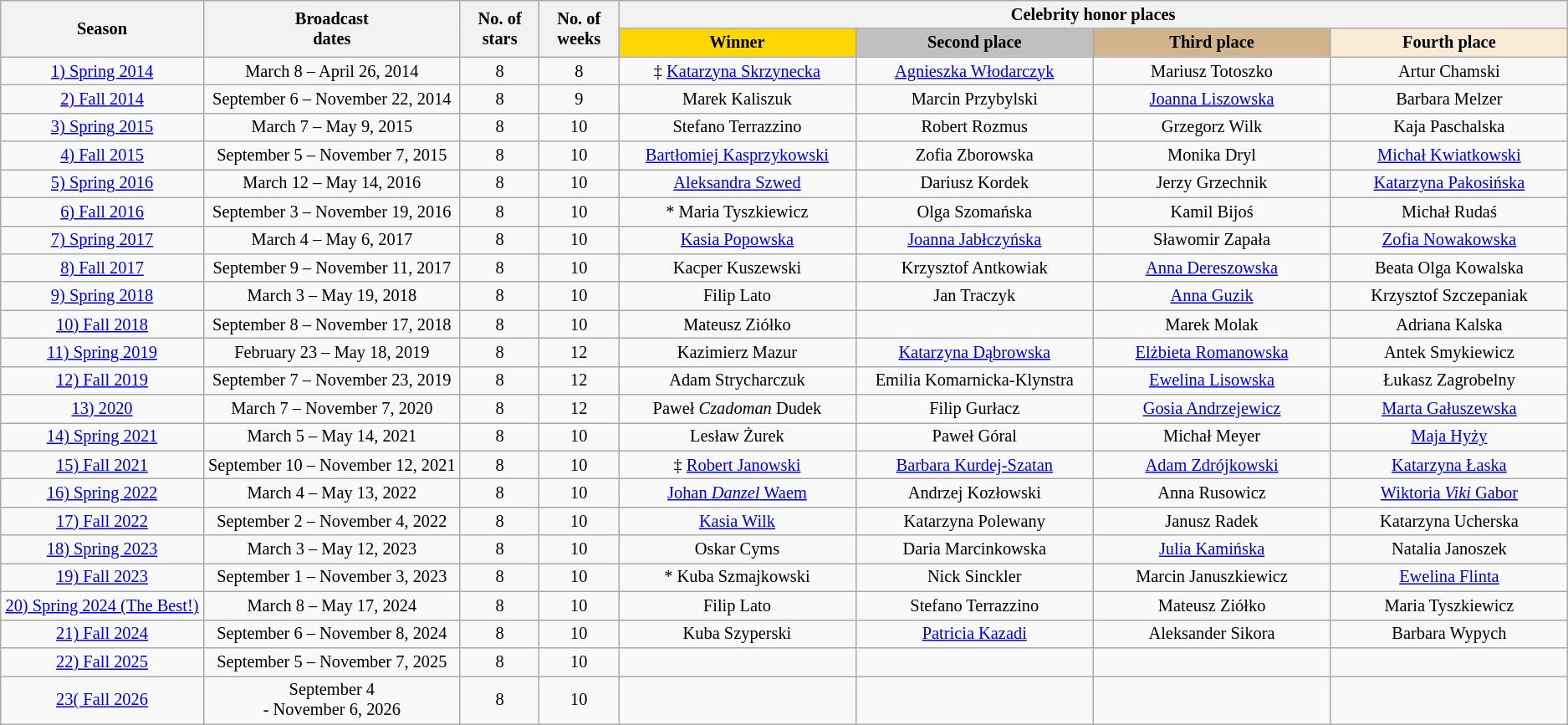<table class="wikitable sortable" style="white-space:nowrap; font-size:85%;">
<tr>
<th style="width:10%;" rowspan="2">Season</th>
<th style="width:10%;" rowspan="2">Broadcast<br>dates</th>
<th style="width:5%;" rowspan="2">No. of<br>stars</th>
<th style="width:5%;" rowspan="2">No. of<br>weeks</th>
<th style="width:45%;" colspan="4">Celebrity honor places</th>
</tr>
<tr>
<th style="width:15%; background:gold;">Winner</th>
<th style="width:15%; background:silver;">Second place</th>
<th style="width:15%; background:tan;">Third place</th>
<th style="width:15%; background:antiquewhite;">Fourth place</th>
</tr>
<tr>
<td style="text-align:center;"><a href='#'>1) Spring 2014</a></td>
<td style="text-align:center;">March 8 – April 26, 2014</td>
<td style="text-align:center;">8</td>
<td style="text-align:center;">8</td>
<td style="text-align:center;">‡ <a href='#'>Katarzyna Skrzynecka</a></td>
<td style="text-align:center;"><a href='#'>Agnieszka Włodarczyk</a></td>
<td style="text-align:center;">Mariusz Totoszko</td>
<td style="text-align:center;">Artur Chamski</td>
</tr>
<tr>
<td style="text-align:center;"><a href='#'>2) Fall 2014</a></td>
<td style="text-align:center;">September 6 – November 22, 2014</td>
<td style="text-align:center;">8</td>
<td style="text-align:center;">9</td>
<td style="text-align:center;">Marek Kaliszuk</td>
<td style="text-align:center;">Marcin Przybylski</td>
<td style="text-align:center;"><a href='#'>Joanna Liszowska</a></td>
<td style="text-align:center;">Barbara Melzer</td>
</tr>
<tr>
<td style="text-align:center;"><a href='#'>3) Spring 2015</a></td>
<td style="text-align:center;">March 7 – May 9, 2015</td>
<td style="text-align:center;">8</td>
<td style="text-align:center;">10</td>
<td style="text-align:center;">Stefano Terrazzino</td>
<td style="text-align:center;">Robert Rozmus</td>
<td style="text-align:center;">Grzegorz Wilk</td>
<td style="text-align:center;">Kaja Paschalska</td>
</tr>
<tr>
<td style="text-align:center;"><a href='#'>4) Fall 2015</a></td>
<td style="text-align:center;">September 5 – November 7, 2015</td>
<td style="text-align:center;">8</td>
<td style="text-align:center;">10</td>
<td style="text-align:center;"><a href='#'>Bartłomiej Kasprzykowski</a></td>
<td style="text-align:center;">Zofia Zborowska</td>
<td style="text-align:center;">Monika Dryl</td>
<td style="text-align:center;"><a href='#'>Michał Kwiatkowski</a></td>
</tr>
<tr>
<td style="text-align:center;"><a href='#'>5) Spring 2016</a></td>
<td style="text-align:center;">March 12 – May 14, 2016</td>
<td style="text-align:center;">8</td>
<td style="text-align:center;">10</td>
<td style="text-align:center;"><a href='#'>Aleksandra Szwed</a></td>
<td style="text-align:center;">Dariusz Kordek</td>
<td style="text-align:center;">Jerzy Grzechnik</td>
<td style="text-align:center;"><a href='#'>Katarzyna Pakosińska</a></td>
</tr>
<tr>
<td style="text-align:center;"><a href='#'>6) Fall 2016</a></td>
<td style="text-align:center;">September 3 – November 19, 2016</td>
<td style="text-align:center;">8</td>
<td style="text-align:center;">10</td>
<td style="text-align:center;">* Maria Tyszkiewicz</td>
<td style="text-align:center;">Olga Szomańska</td>
<td style="text-align:center;">Kamil Bijoś</td>
<td style="text-align:center;">Michał Rudaś</td>
</tr>
<tr>
<td style="text-align:center;"><a href='#'>7) Spring 2017</a></td>
<td style="text-align:center;">March 4 – May 6, 2017</td>
<td style="text-align:center;">8</td>
<td style="text-align:center;">10</td>
<td style="text-align:center;"><a href='#'>Kasia Popowska</a></td>
<td style="text-align:center;"><a href='#'>Joanna Jabłczyńska</a></td>
<td style="text-align:center;">Sławomir Zapała</td>
<td style="text-align:center;"><a href='#'>Zofia Nowakowska</a></td>
</tr>
<tr>
<td style="text-align:center;"><a href='#'>8) Fall 2017</a></td>
<td style="text-align:center;">September 9 – November 11, 2017</td>
<td style="text-align:center;">8</td>
<td style="text-align:center;">10</td>
<td style="text-align:center;">Kacper Kuszewski</td>
<td style="text-align:center;">Krzysztof Antkowiak</td>
<td style="text-align:center;"><a href='#'>Anna Dereszowska</a></td>
<td style="text-align:center;">Beata Olga Kowalska</td>
</tr>
<tr>
<td style="text-align:center;"><a href='#'>9) Spring 2018</a></td>
<td style="text-align:center;">March 3 – May 19, 2018</td>
<td style="text-align:center;">8</td>
<td style="text-align:center;">10</td>
<td style="text-align:center;">Filip Lato</td>
<td style="text-align:center;">Jan Traczyk</td>
<td style="text-align:center;"><a href='#'>Anna Guzik</a></td>
<td style="text-align:center;">Krzysztof Szczepaniak</td>
</tr>
<tr>
<td style="text-align:center;"><a href='#'>10) Fall 2018</a></td>
<td style="text-align:center;">September 8 – November 17, 2018</td>
<td style="text-align:center;">8</td>
<td style="text-align:center;">10</td>
<td style="text-align:center;">Mateusz Ziółko</td>
<td style="text-align:center;"></td>
<td style="text-align:center;">Marek Molak</td>
<td style="text-align:center;">Adriana Kalska</td>
</tr>
<tr>
<td style="text-align:center;"><a href='#'>11) Spring 2019</a></td>
<td style="text-align:center;">February 23 – May 18, 2019</td>
<td style="text-align:center;">8</td>
<td style="text-align:center;">12</td>
<td style="text-align:center;">Kazimierz Mazur</td>
<td style="text-align:center;"><a href='#'>Katarzyna Dąbrowska</a></td>
<td style="text-align:center;"><a href='#'>Elżbieta Romanowska</a></td>
<td style="text-align:center;">Antek Smykiewicz</td>
</tr>
<tr>
<td style="text-align:center;"><a href='#'>12) Fall 2019</a></td>
<td style="text-align:center;">September 7 – November 23, 2019</td>
<td style="text-align:center;">8</td>
<td style="text-align:center;">12</td>
<td style="text-align:center;">Adam Strycharczuk</td>
<td style="text-align:center;">Emilia Komarnicka-Klynstra</td>
<td style="text-align:center;"><a href='#'>Ewelina Lisowska</a></td>
<td style="text-align:center;">Łukasz Zagrobelny</td>
</tr>
<tr>
<td style="text-align:center;"><a href='#'>13) 2020</a></td>
<td style="text-align:center;">March 7 – November 7, 2020</td>
<td style="text-align:center;">8</td>
<td style="text-align:center;">12</td>
<td style="text-align:center;">Paweł <em>Czadoman</em> Dudek</td>
<td style="text-align:center;">Filip Gurłacz</td>
<td style="text-align:center;"><a href='#'>Gosia Andrzejewicz</a></td>
<td style="text-align:center;"><a href='#'>Marta Gałuszewska</a></td>
</tr>
<tr>
<td style="text-align:center;"><a href='#'>14) Spring 2021</a></td>
<td style="text-align:center;">March 5 – May 14, 2021</td>
<td style="text-align:center;">8</td>
<td style="text-align:center;">10</td>
<td style="text-align:center;">Lesław Żurek</td>
<td style="text-align:center;">Paweł Góral</td>
<td style="text-align:center;">Michał Meyer</td>
<td style="text-align:center;"><a href='#'>Maja Hyży</a></td>
</tr>
<tr>
<td style="text-align:center;"><a href='#'>15) Fall 2021</a></td>
<td style="text-align:center;">September 10 – November 12, 2021</td>
<td style="text-align:center;">8</td>
<td style="text-align:center;">10</td>
<td style="text-align:center;">‡ <a href='#'>Robert Janowski</a></td>
<td style="text-align:center;"><a href='#'>Barbara Kurdej-Szatan</a></td>
<td style="text-align:center;"><a href='#'>Adam Zdrójkowski</a></td>
<td style="text-align:center;"><a href='#'>Katarzyna Łaska</a></td>
</tr>
<tr>
<td style="text-align:center;"><a href='#'>16) Spring 2022</a></td>
<td style="text-align:center;">March 4 – May 13, 2022</td>
<td style="text-align:center;">8</td>
<td style="text-align:center;">10</td>
<td style="text-align:center;"><a href='#'>Johan <em>Danzel</em> Waem</a></td>
<td style="text-align:center;">Andrzej Kozłowski</td>
<td style="text-align:center;">Anna Rusowicz</td>
<td style="text-align:center;"><a href='#'>Wiktoria <em>Viki</em> Gabor</a></td>
</tr>
<tr>
<td style="text-align:center;"><a href='#'>17) Fall 2022</a></td>
<td style="text-align:center;">September 2 – November 4, 2022</td>
<td style="text-align:center;">8</td>
<td style="text-align:center;">10</td>
<td style="text-align:center;"><a href='#'>Kasia Wilk</a></td>
<td style="text-align:center;">Katarzyna Polewany</td>
<td style="text-align:center;">Janusz Radek</td>
<td style="text-align:center;">Katarzyna Ucherska</td>
</tr>
<tr>
<td style="text-align:center;"><a href='#'>18) Spring 2023</a></td>
<td style="text-align:center;">March 3 – May 12, 2023</td>
<td style="text-align:center;">8</td>
<td style="text-align:center;">10</td>
<td style="text-align:center;">Oskar Cyms</td>
<td style="text-align:center;">Daria Marcinkowska</td>
<td style="text-align:center;"><a href='#'>Julia Kamińska</a></td>
<td style="text-align:center;">Natalia Janoszek</td>
</tr>
<tr>
<td style="text-align:center;"><a href='#'>19) Fall 2023</a></td>
<td style="text-align:center;">September 1 – November 3, 2023</td>
<td style="text-align:center;">8</td>
<td style="text-align:center;">10</td>
<td style="text-align:center;">* Kuba Szmajkowski</td>
<td style="text-align:center;">Nick Sinckler</td>
<td style="text-align:center;">Marcin Januszkiewicz</td>
<td style="text-align:center;"><a href='#'>Ewelina Flinta</a></td>
</tr>
<tr>
<td style="text-align:center;"><a href='#'>20) Spring 2024 (The Best!)</a></td>
<td style="text-align:center;">March 8 – May 17, 2024</td>
<td style="text-align:center;">8</td>
<td style="text-align:center;">10</td>
<td style="text-align:center;">Filip Lato</td>
<td style="text-align:center;">Stefano Terrazzino</td>
<td style="text-align:center;">Mateusz Ziółko</td>
<td style="text-align:center;">Maria Tyszkiewicz</td>
</tr>
<tr>
<td style="text-align:center;"><a href='#'>21) Fall 2024</a></td>
<td style="text-align:center;">September 6 – November 8, 2024</td>
<td style="text-align:center;">8</td>
<td style="text-align:center;">10</td>
<td style="text-align:center;">Kuba Szyperski</td>
<td style="text-align:center;"><a href='#'>Patricia Kazadi</a></td>
<td style="text-align:center;">Aleksander Sikora</td>
<td style="text-align:center;">Barbara Wypych</td>
</tr>
<tr>
<td style="text-align:center;"><a href='#'>22) Fall 2025</a></td>
<td style="text-align:center;">September 5 – November 7, 2025</td>
<td style="text-align:center;">8</td>
<td style="text-align:center;">10</td>
<td style="text-align:center;"></td>
<td style="text-align:center;"></td>
<td style="text-align:center;"></td>
<td style="text-align:center;"></td>
</tr>
<tr>
<td style="text-align: center;"><a href='#'>23( Fall 2026</a></td>
<td style="text-align: center;">September 4<br>- November 
6, 2026</td>
<td style="text-align: center;">8</td>
<td style="text-align: center;">10</td>
<td style="text-align: center;"></td>
<td style="text-align: center;"></td>
<td style="text-align: center;"></td>
<td style="text-align: center;"></td>
</tr>
</table>
